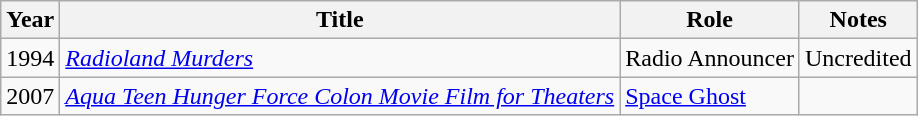<table class="wikitable sortable">
<tr>
<th>Year</th>
<th>Title</th>
<th>Role</th>
<th class="unsortable">Notes</th>
</tr>
<tr>
<td>1994</td>
<td><em><a href='#'>Radioland Murders</a></em></td>
<td>Radio Announcer</td>
<td>Uncredited</td>
</tr>
<tr>
<td>2007</td>
<td><em><a href='#'>Aqua Teen Hunger Force Colon Movie Film for Theaters</a></em></td>
<td><a href='#'>Space Ghost</a></td>
<td></td>
</tr>
</table>
